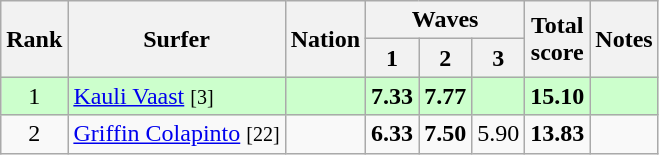<table class="wikitable sortable" style="text-align:center">
<tr>
<th rowspan=2>Rank</th>
<th rowspan=2>Surfer</th>
<th rowspan=2>Nation</th>
<th colspan=3>Waves</th>
<th rowspan=2>Total<br>score</th>
<th rowspan=2>Notes</th>
</tr>
<tr>
<th>1</th>
<th>2</th>
<th>3</th>
</tr>
<tr bgcolor=ccffcc>
<td>1</td>
<td align=left><a href='#'>Kauli Vaast</a> <small>[3]</small></td>
<td align=left></td>
<td><strong>7.33</strong></td>
<td><strong>7.77</strong></td>
<td></td>
<td><strong>15.10</strong></td>
<td></td>
</tr>
<tr>
<td>2</td>
<td align=left><a href='#'>Griffin Colapinto</a> <small>[22]</small></td>
<td align=left></td>
<td><strong>6.33</strong></td>
<td><strong>7.50</strong></td>
<td>5.90</td>
<td><strong>13.83</strong></td>
<td></td>
</tr>
</table>
